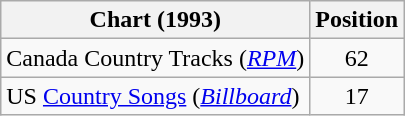<table class="wikitable sortable">
<tr>
<th scope="col">Chart (1993)</th>
<th scope="col">Position</th>
</tr>
<tr>
<td>Canada Country Tracks (<em><a href='#'>RPM</a></em>)</td>
<td align="center">62</td>
</tr>
<tr>
<td>US <a href='#'>Country Songs</a> (<em><a href='#'>Billboard</a></em>)</td>
<td align="center">17</td>
</tr>
</table>
